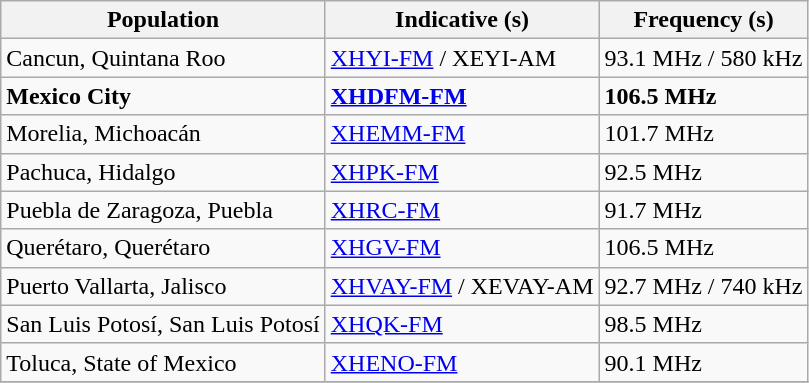<table class = "wikitable sortable">
<tr>
<th>Population</th>
<th>Indicative (s)</th>
<th>Frequency (s)</th>
</tr>
<tr>
<td>Cancun, Quintana Roo</td>
<td><a href='#'>XHYI-FM</a> / XEYI-AM</td>
<td>93.1 MHz / 580 kHz</td>
</tr>
<tr>
<td><strong>Mexico City</strong></td>
<td><strong><a href='#'>XHDFM-FM</a></strong></td>
<td><strong>106.5 MHz</strong></td>
</tr>
<tr>
<td>Morelia, Michoacán</td>
<td><a href='#'>XHEMM-FM</a></td>
<td>101.7 MHz</td>
</tr>
<tr>
<td>Pachuca, Hidalgo</td>
<td><a href='#'>XHPK-FM</a></td>
<td>92.5 MHz</td>
</tr>
<tr>
<td>Puebla de Zaragoza, Puebla</td>
<td><a href='#'>XHRC-FM</a></td>
<td>91.7 MHz</td>
</tr>
<tr>
<td>Querétaro, Querétaro</td>
<td><a href='#'>XHGV-FM</a></td>
<td>106.5 MHz</td>
</tr>
<tr>
<td>Puerto Vallarta, Jalisco</td>
<td><a href='#'>XHVAY-FM</a> / XEVAY-AM</td>
<td>92.7 MHz / 740 kHz</td>
</tr>
<tr>
<td>San Luis Potosí, San Luis Potosí</td>
<td><a href='#'>XHQK-FM</a></td>
<td>98.5 MHz</td>
</tr>
<tr>
<td>Toluca, State of Mexico</td>
<td><a href='#'>XHENO-FM</a></td>
<td>90.1 MHz</td>
</tr>
<tr>
</tr>
</table>
